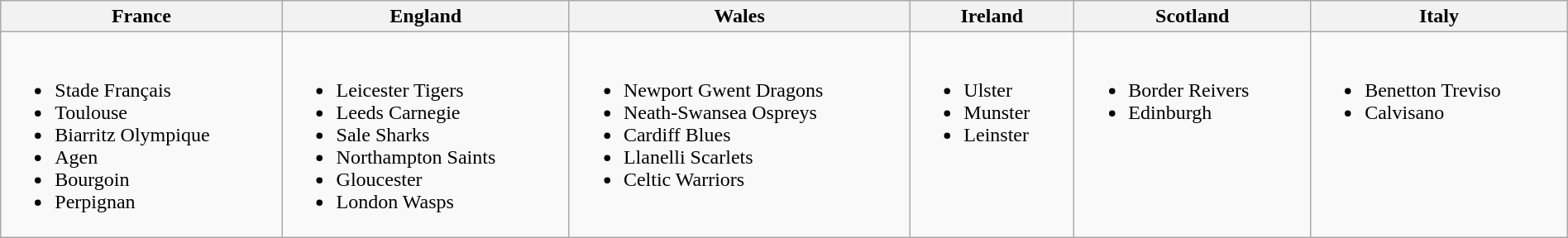<table class="wikitable" width=100%>
<tr>
<th>France</th>
<th>England</th>
<th>Wales</th>
<th>Ireland</th>
<th>Scotland</th>
<th>Italy</th>
</tr>
<tr valign=top>
<td><br><ul><li> Stade Français</li><li> Toulouse</li><li> Biarritz Olympique</li><li> Agen</li><li> Bourgoin</li><li> Perpignan</li></ul></td>
<td><br><ul><li> Leicester Tigers</li><li> Leeds Carnegie</li><li> Sale Sharks</li><li> Northampton Saints</li><li> Gloucester</li><li> London Wasps</li></ul></td>
<td><br><ul><li> Newport Gwent Dragons</li><li> Neath-Swansea Ospreys</li><li> Cardiff Blues</li><li> Llanelli Scarlets</li><li> Celtic Warriors</li></ul></td>
<td><br><ul><li> Ulster</li><li> Munster</li><li> Leinster</li></ul></td>
<td><br><ul><li> Border Reivers</li><li> Edinburgh</li></ul></td>
<td><br><ul><li> Benetton Treviso</li><li> Calvisano</li></ul></td>
</tr>
</table>
